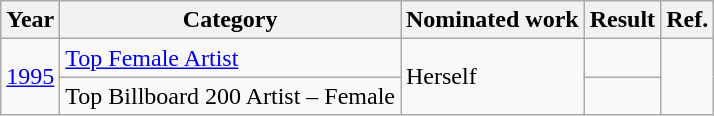<table class="wikitable">
<tr>
<th>Year</th>
<th>Category</th>
<th>Nominated work</th>
<th>Result</th>
<th>Ref.</th>
</tr>
<tr>
<td rowspan="2"><a href='#'>1995</a></td>
<td><a href='#'>Top Female Artist</a></td>
<td rowspan="2">Herself</td>
<td></td>
<td align="center" rowspan="2"></td>
</tr>
<tr>
<td>Top Billboard 200 Artist – Female</td>
<td></td>
</tr>
</table>
